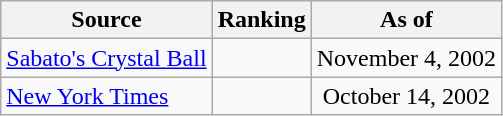<table class="wikitable" style="text-align:center">
<tr>
<th>Source</th>
<th>Ranking</th>
<th>As of</th>
</tr>
<tr>
<td align=left><a href='#'>Sabato's Crystal Ball</a></td>
<td></td>
<td>November 4, 2002</td>
</tr>
<tr>
<td align=left><a href='#'>New York Times</a></td>
<td></td>
<td>October 14, 2002</td>
</tr>
</table>
